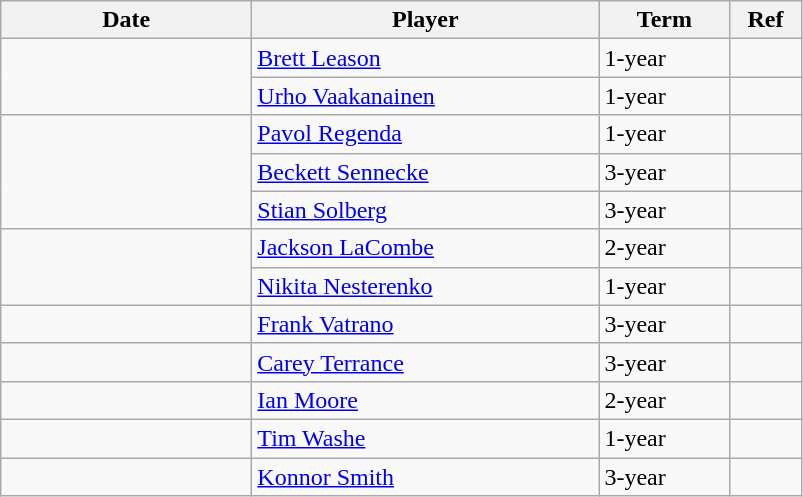<table class="wikitable">
<tr>
<th style="width: 10em;">Date</th>
<th style="width: 14em;">Player</th>
<th style="width: 5em;">Term</th>
<th style="width: 2.5em;">Ref</th>
</tr>
<tr>
<td rowspan=2></td>
<td><a href='#'>Brett Leason</a></td>
<td>1-year</td>
<td></td>
</tr>
<tr>
<td><a href='#'>Urho Vaakanainen</a></td>
<td>1-year</td>
<td></td>
</tr>
<tr>
<td rowspan=3></td>
<td><a href='#'>Pavol Regenda</a></td>
<td>1-year</td>
<td></td>
</tr>
<tr>
<td><a href='#'>Beckett Sennecke</a></td>
<td>3-year</td>
<td></td>
</tr>
<tr>
<td><a href='#'>Stian Solberg</a></td>
<td>3-year</td>
<td></td>
</tr>
<tr>
<td rowspan=2></td>
<td><a href='#'>Jackson LaCombe</a></td>
<td>2-year</td>
<td></td>
</tr>
<tr>
<td><a href='#'>Nikita Nesterenko</a></td>
<td>1-year</td>
<td></td>
</tr>
<tr>
<td></td>
<td><a href='#'>Frank Vatrano</a></td>
<td>3-year</td>
<td></td>
</tr>
<tr>
<td></td>
<td><a href='#'>Carey Terrance</a></td>
<td>3-year</td>
<td></td>
</tr>
<tr>
<td></td>
<td><a href='#'>Ian Moore</a></td>
<td>2-year</td>
<td></td>
</tr>
<tr>
<td></td>
<td><a href='#'>Tim Washe</a></td>
<td>1-year</td>
<td></td>
</tr>
<tr>
<td></td>
<td><a href='#'>Konnor Smith</a></td>
<td>3-year</td>
<td></td>
</tr>
</table>
